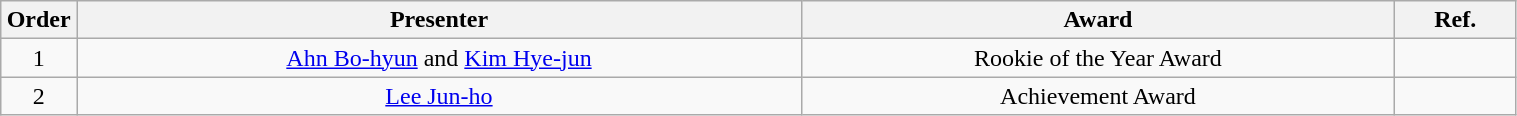<table class="wikitable" style="text-align:center; width:80%;">
<tr>
<th scope="col" width="5%">Order</th>
<th scope="col">Presenter</th>
<th scope="col">Award</th>
<th>Ref.</th>
</tr>
<tr>
<td scope="col">1</td>
<td><a href='#'>Ahn Bo-hyun</a> and <a href='#'>Kim Hye-jun</a></td>
<td>Rookie of the Year Award</td>
<td></td>
</tr>
<tr>
<td>2</td>
<td><a href='#'>Lee Jun-ho</a></td>
<td>Achievement Award</td>
<td></td>
</tr>
</table>
